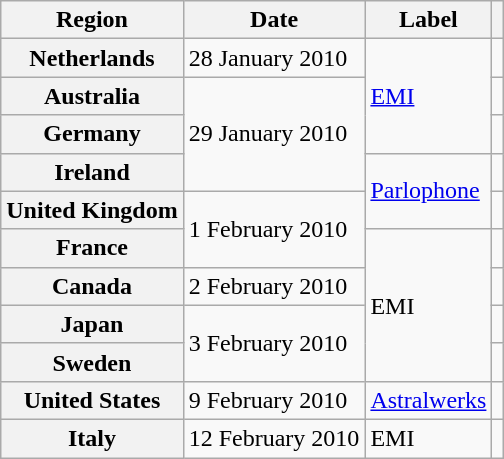<table class="wikitable plainrowheaders">
<tr>
<th scope="col">Region</th>
<th scope="col">Date</th>
<th scope="col">Label</th>
<th scope="col"></th>
</tr>
<tr>
<th scope="row">Netherlands</th>
<td>28 January 2010</td>
<td rowspan="3"><a href='#'>EMI</a></td>
<td align="center"></td>
</tr>
<tr>
<th scope="row">Australia</th>
<td rowspan="3">29 January 2010</td>
<td align="center"></td>
</tr>
<tr>
<th scope="row">Germany</th>
<td align="center"></td>
</tr>
<tr>
<th scope="row">Ireland</th>
<td rowspan="2"><a href='#'>Parlophone</a></td>
<td align="center"></td>
</tr>
<tr>
<th scope="row">United Kingdom</th>
<td rowspan="2">1 February 2010</td>
<td align="center"></td>
</tr>
<tr>
<th scope="row">France</th>
<td rowspan="4">EMI</td>
<td align="center"></td>
</tr>
<tr>
<th scope="row">Canada</th>
<td>2 February 2010</td>
<td align="center"></td>
</tr>
<tr>
<th scope="row">Japan</th>
<td rowspan="2">3 February 2010</td>
<td align="center"></td>
</tr>
<tr>
<th scope="row">Sweden</th>
<td align="center"></td>
</tr>
<tr>
<th scope="row">United States</th>
<td>9 February 2010</td>
<td><a href='#'>Astralwerks</a></td>
<td align="center"></td>
</tr>
<tr>
<th scope="row">Italy</th>
<td>12 February 2010</td>
<td>EMI</td>
<td align="center"></td>
</tr>
</table>
